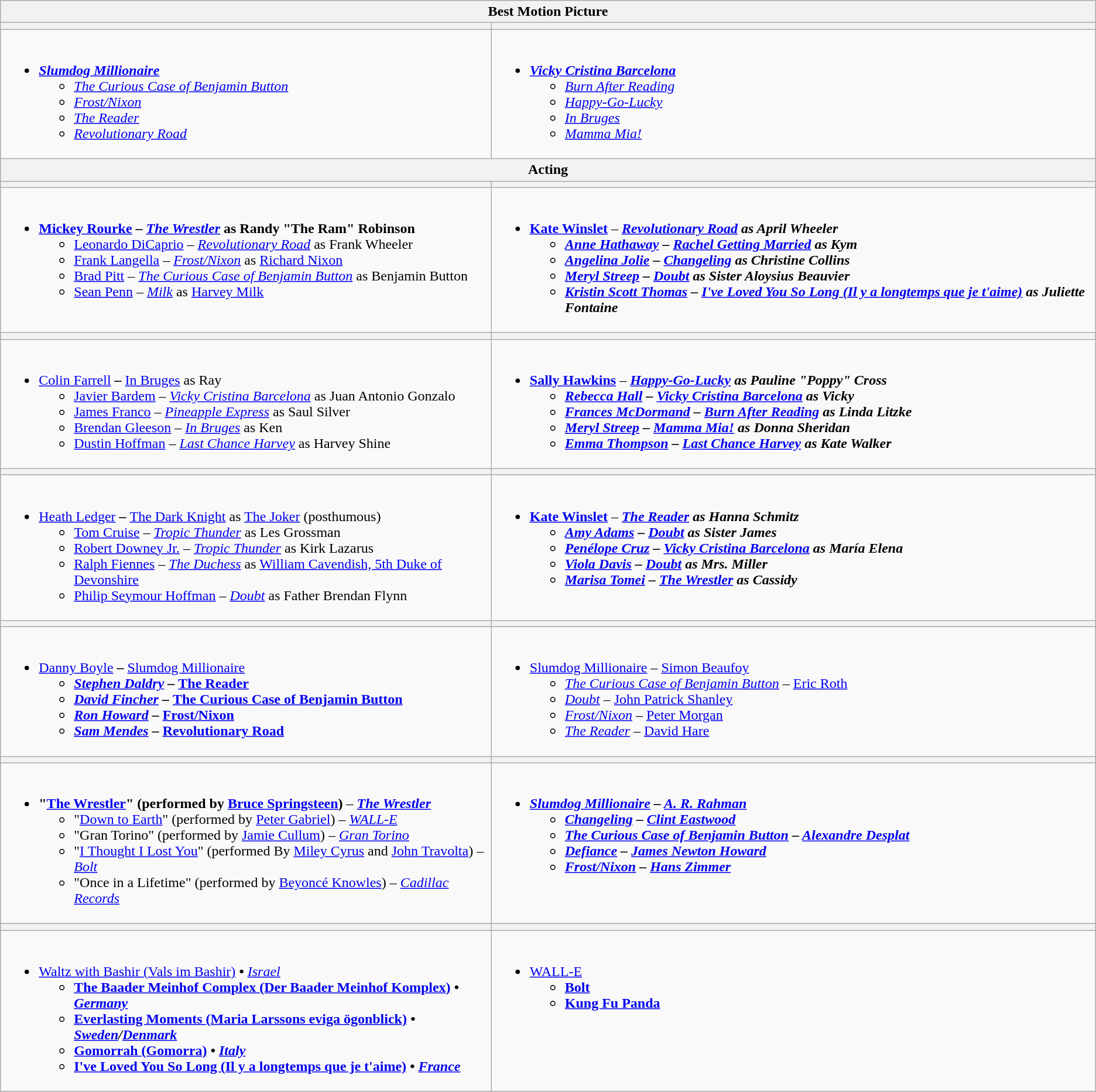<table class=wikitable style="width=100%">
<tr>
<th colspan="2">Best Motion Picture</th>
</tr>
<tr>
<th style="width="50%"><a href='#'></a></th>
<th style="width="50%"><a href='#'></a></th>
</tr>
<tr>
<td valign="top"><br><ul><li><strong><em><a href='#'>Slumdog Millionaire</a></em></strong><ul><li><em><a href='#'>The Curious Case of Benjamin Button</a></em></li><li><em><a href='#'>Frost/Nixon</a></em></li><li><em><a href='#'>The Reader</a></em></li><li><em><a href='#'>Revolutionary Road</a></em></li></ul></li></ul></td>
<td valign="top"><br><ul><li><strong><em><a href='#'>Vicky Cristina Barcelona</a></em></strong><ul><li><em><a href='#'>Burn After Reading</a></em></li><li><em><a href='#'>Happy-Go-Lucky</a></em></li><li><em><a href='#'>In Bruges</a></em></li><li><em><a href='#'>Mamma Mia!</a></em></li></ul></li></ul></td>
</tr>
<tr>
<th colspan="2">Acting</th>
</tr>
<tr>
<th><a href='#'></a></th>
<th><a href='#'></a></th>
</tr>
<tr>
<td valign="top"><br><ul><li><strong><a href='#'>Mickey Rourke</a> – <em><a href='#'>The Wrestler</a></em> as Randy "The Ram" Robinson</strong><ul><li><a href='#'>Leonardo DiCaprio</a> – <em><a href='#'>Revolutionary Road</a></em> as Frank Wheeler</li><li><a href='#'>Frank Langella</a> – <em><a href='#'>Frost/Nixon</a></em> as <a href='#'>Richard Nixon</a></li><li><a href='#'>Brad Pitt</a> – <em><a href='#'>The Curious Case of Benjamin Button</a></em> as Benjamin Button</li><li><a href='#'>Sean Penn</a> – <em><a href='#'>Milk</a></em> as <a href='#'>Harvey Milk</a></li></ul></li></ul></td>
<td valign="top"><br><ul><li><strong><a href='#'>Kate Winslet</a></strong> – <strong><em><a href='#'>Revolutionary Road</a><em> as April Wheeler<strong><ul><li><a href='#'>Anne Hathaway</a> – </em><a href='#'>Rachel Getting Married</a><em> as Kym</li><li><a href='#'>Angelina Jolie</a> – </em><a href='#'>Changeling</a><em> as Christine Collins</li><li><a href='#'>Meryl Streep</a> – </em><a href='#'>Doubt</a><em> as Sister Aloysius Beauvier</li><li><a href='#'>Kristin Scott Thomas</a> – </em><a href='#'>I've Loved You So Long (Il y a longtemps que je t'aime)</a><em> as Juliette Fontaine</li></ul></li></ul></td>
</tr>
<tr>
<th><a href='#'></a></th>
<th><a href='#'></a></th>
</tr>
<tr>
<td valign="top"><br><ul><li></strong><a href='#'>Colin Farrell</a><strong> – </em></strong><a href='#'>In Bruges</a></em> as Ray</strong><ul><li><a href='#'>Javier Bardem</a> – <em><a href='#'>Vicky Cristina Barcelona</a></em> as Juan Antonio Gonzalo</li><li><a href='#'>James Franco</a> – <em><a href='#'>Pineapple Express</a></em> as Saul Silver</li><li><a href='#'>Brendan Gleeson</a> – <em><a href='#'>In Bruges</a></em> as Ken</li><li><a href='#'>Dustin Hoffman</a> – <em><a href='#'>Last Chance Harvey</a></em> as Harvey Shine</li></ul></li></ul></td>
<td valign="top"><br><ul><li><strong><a href='#'>Sally Hawkins</a></strong> – <strong><em><a href='#'>Happy-Go-Lucky</a><em> as Pauline "Poppy" Cross<strong><ul><li><a href='#'>Rebecca Hall</a> – </em><a href='#'>Vicky Cristina Barcelona</a><em> as Vicky</li><li><a href='#'>Frances McDormand</a> – </em><a href='#'>Burn After Reading</a><em> as Linda Litzke</li><li><a href='#'>Meryl Streep</a> – </em><a href='#'>Mamma Mia!</a><em> as Donna Sheridan</li><li><a href='#'>Emma Thompson</a> – </em><a href='#'>Last Chance Harvey</a><em> as Kate Walker</li></ul></li></ul></td>
</tr>
<tr>
<th><a href='#'></a></th>
<th><a href='#'></a></th>
</tr>
<tr>
<td valign="top"><br><ul><li></strong><a href='#'>Heath Ledger</a><strong> – </em></strong><a href='#'>The Dark Knight</a></em> as <a href='#'>The Joker</a></strong> (posthumous)<ul><li><a href='#'>Tom Cruise</a> – <em><a href='#'>Tropic Thunder</a></em> as Les Grossman</li><li><a href='#'>Robert Downey Jr.</a> – <em><a href='#'>Tropic Thunder</a></em> as Kirk Lazarus</li><li><a href='#'>Ralph Fiennes</a> – <em><a href='#'>The Duchess</a></em> as <a href='#'>William Cavendish, 5th Duke of Devonshire</a></li><li><a href='#'>Philip Seymour Hoffman</a> – <em><a href='#'>Doubt</a></em> as Father Brendan Flynn</li></ul></li></ul></td>
<td valign="top"><br><ul><li><strong><a href='#'>Kate Winslet</a></strong> – <strong><em><a href='#'>The Reader</a><em> as Hanna Schmitz<strong><ul><li><a href='#'>Amy Adams</a> – </em><a href='#'>Doubt</a><em> as Sister James</li><li><a href='#'>Penélope Cruz</a> – </em><a href='#'>Vicky Cristina Barcelona</a><em> as María Elena</li><li><a href='#'>Viola Davis</a> – </em><a href='#'>Doubt</a><em> as Mrs. Miller</li><li><a href='#'>Marisa Tomei</a> – </em><a href='#'>The Wrestler</a><em> as Cassidy</li></ul></li></ul></td>
</tr>
<tr>
<th><a href='#'></a></th>
<th><a href='#'></a></th>
</tr>
<tr>
<td valign="top"><br><ul><li></strong><a href='#'>Danny Boyle</a><strong> – </em></strong><a href='#'>Slumdog Millionaire</a><strong><em><ul><li><a href='#'>Stephen Daldry</a> – </em><a href='#'>The Reader</a><em></li><li><a href='#'>David Fincher</a> – </em><a href='#'>The Curious Case of Benjamin Button</a><em></li><li><a href='#'>Ron Howard</a> – </em><a href='#'>Frost/Nixon</a><em></li><li><a href='#'>Sam Mendes</a> – </em><a href='#'>Revolutionary Road</a><em></li></ul></li></ul></td>
<td valign="top"><br><ul><li></em></strong><a href='#'>Slumdog Millionaire</a></em> – <a href='#'>Simon Beaufoy</a></strong><ul><li><em><a href='#'>The Curious Case of Benjamin Button</a></em> – <a href='#'>Eric Roth</a></li><li><em><a href='#'>Doubt</a></em> – <a href='#'>John Patrick Shanley</a></li><li><em><a href='#'>Frost/Nixon</a></em> – <a href='#'>Peter Morgan</a></li><li><em><a href='#'>The Reader</a></em> – <a href='#'>David Hare</a></li></ul></li></ul></td>
</tr>
<tr>
<th><a href='#'></a></th>
<th><a href='#'></a></th>
</tr>
<tr>
<td valign="top"><br><ul><li><strong>"<a href='#'>The Wrestler</a>" (performed by <a href='#'>Bruce Springsteen</a>)</strong> – <strong><em><a href='#'>The Wrestler</a></em></strong><ul><li>"<a href='#'>Down to Earth</a>" (performed by <a href='#'>Peter Gabriel</a>) – <em><a href='#'>WALL-E</a></em></li><li>"Gran Torino" (performed by <a href='#'>Jamie Cullum</a>) – <em><a href='#'>Gran Torino</a></em></li><li>"<a href='#'>I Thought I Lost You</a>" (performed By <a href='#'>Miley Cyrus</a> and <a href='#'>John Travolta</a>) – <em><a href='#'>Bolt</a></em></li><li>"Once in a Lifetime" (performed by <a href='#'>Beyoncé Knowles</a>) – <em><a href='#'>Cadillac Records</a></em></li></ul></li></ul></td>
<td valign="top"><br><ul><li><strong><em><a href='#'>Slumdog Millionaire</a><em> – <a href='#'>A. R. Rahman</a><strong><ul><li></em><a href='#'>Changeling</a><em> – <a href='#'>Clint Eastwood</a></li><li></em><a href='#'>The Curious Case of Benjamin Button</a><em> – <a href='#'>Alexandre Desplat</a></li><li></em><a href='#'>Defiance</a><em> – <a href='#'>James Newton Howard</a></li><li></em><a href='#'>Frost/Nixon</a><em> – <a href='#'>Hans Zimmer</a></li></ul></li></ul></td>
</tr>
<tr>
<th><a href='#'></a></th>
<th><a href='#'></a></th>
</tr>
<tr>
<td valign="top"><br><ul><li></em></strong><a href='#'>Waltz with Bashir (Vals im Bashir)</a><strong><em> • </strong><a href='#'>Israel</a><strong><ul><li></em><a href='#'>The Baader Meinhof Complex (Der Baader Meinhof Komplex)</a><em> • <a href='#'>Germany</a></li><li></em><a href='#'>Everlasting Moments (Maria Larssons eviga ögonblick)</a><em> • <a href='#'>Sweden</a>/<a href='#'>Denmark</a></li><li></em><a href='#'>Gomorrah (Gomorra)</a><em> • <a href='#'>Italy</a></li><li></em><a href='#'>I've Loved You So Long (Il y a longtemps que je t'aime)</a><em> • <a href='#'>France</a></li></ul></li></ul></td>
<td valign="top"><br><ul><li></em></strong><a href='#'>WALL-E</a><strong><em><ul><li></em><a href='#'>Bolt</a><em></li><li></em><a href='#'>Kung Fu Panda</a><em></li></ul></li></ul></td>
</tr>
</table>
